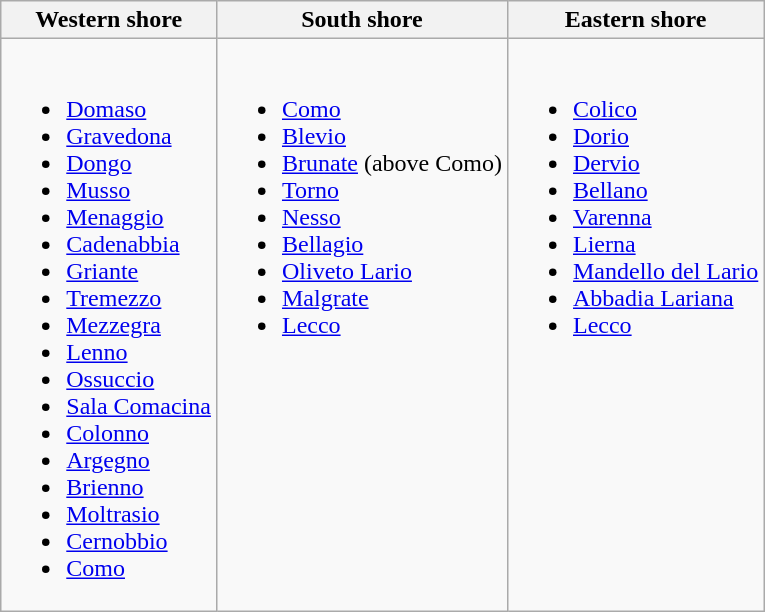<table class=wikitable>
<tr>
<th>Western shore <br></th>
<th>South shore <br></th>
<th>Eastern shore <br></th>
</tr>
<tr valign=top>
<td><br><ul><li><a href='#'>Domaso</a></li><li><a href='#'>Gravedona</a></li><li><a href='#'>Dongo</a></li><li><a href='#'>Musso</a></li><li><a href='#'>Menaggio</a></li><li><a href='#'>Cadenabbia</a></li><li><a href='#'>Griante</a></li><li><a href='#'>Tremezzo</a></li><li><a href='#'>Mezzegra</a></li><li><a href='#'>Lenno</a></li><li><a href='#'>Ossuccio</a></li><li><a href='#'>Sala Comacina</a></li><li><a href='#'>Colonno</a></li><li><a href='#'>Argegno</a></li><li><a href='#'>Brienno</a></li><li><a href='#'>Moltrasio</a></li><li><a href='#'>Cernobbio</a></li><li><a href='#'>Como</a></li></ul></td>
<td><br><ul><li><a href='#'>Como</a></li><li><a href='#'>Blevio</a></li><li><a href='#'>Brunate</a> (above Como)</li><li><a href='#'>Torno</a></li><li><a href='#'>Nesso</a></li><li><a href='#'>Bellagio</a></li><li><a href='#'>Oliveto Lario</a></li><li><a href='#'>Malgrate</a></li><li><a href='#'>Lecco</a></li></ul></td>
<td><br><ul><li><a href='#'>Colico</a></li><li><a href='#'>Dorio</a></li><li><a href='#'>Dervio</a></li><li><a href='#'>Bellano</a></li><li><a href='#'>Varenna</a></li><li><a href='#'>Lierna</a></li><li><a href='#'>Mandello del Lario</a></li><li><a href='#'>Abbadia Lariana</a></li><li><a href='#'>Lecco</a></li></ul></td>
</tr>
</table>
